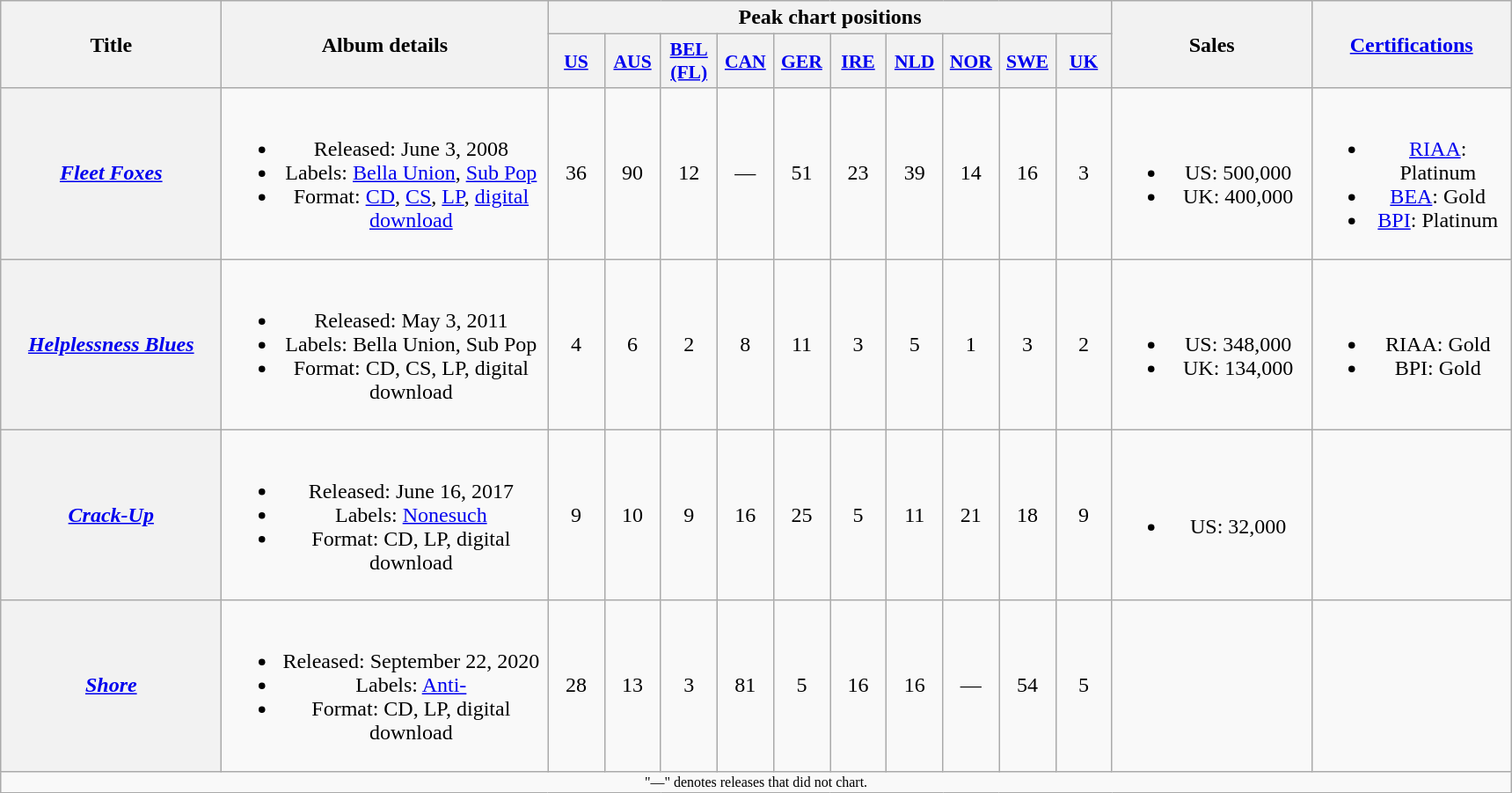<table class="wikitable plainrowheaders" style="text-align:center;">
<tr>
<th scope="col" rowspan="2" style="width:10em;">Title</th>
<th scope="col" rowspan="2" style="width:15em;">Album details</th>
<th scope="col" colspan="10">Peak chart positions</th>
<th scope="col" rowspan="2" style="width:9em;">Sales</th>
<th scope="col" rowspan="2" style="width:9em;"><a href='#'>Certifications</a></th>
</tr>
<tr>
<th scope="col" style="width:2.5em;font-size:90%;"><a href='#'>US</a><br></th>
<th scope="col" style="width:2.5em;font-size:90%;"><a href='#'>AUS</a><br></th>
<th scope="col" style="width:2.5em;font-size:90%;"><a href='#'>BEL<br>(FL)</a><br></th>
<th scope="col" style="width:2.5em;font-size:90%;"><a href='#'>CAN</a><br></th>
<th scope="col" style="width:2.5em;font-size:90%;"><a href='#'>GER</a><br></th>
<th scope="col" style="width:2.5em;font-size:90%;"><a href='#'>IRE</a><br></th>
<th scope="col" style="width:2.5em;font-size:90%;"><a href='#'>NLD</a><br></th>
<th scope="col" style="width:2.5em;font-size:90%;"><a href='#'>NOR</a><br></th>
<th scope="col" style="width:2.5em;font-size:90%;"><a href='#'>SWE</a><br></th>
<th scope="col" style="width:2.5em;font-size:90%;"><a href='#'>UK</a><br></th>
</tr>
<tr>
<th scope="row"><em><a href='#'>Fleet Foxes</a></em></th>
<td><br><ul><li>Released: June 3, 2008</li><li>Labels: <a href='#'>Bella Union</a>, <a href='#'>Sub Pop</a></li><li>Format: <a href='#'>CD</a>, <a href='#'>CS</a>, <a href='#'>LP</a>, <a href='#'>digital download</a></li></ul></td>
<td>36</td>
<td>90</td>
<td>12</td>
<td>—</td>
<td>51</td>
<td>23</td>
<td>39</td>
<td>14</td>
<td>16</td>
<td>3</td>
<td><br><ul><li>US: 500,000</li><li>UK: 400,000</li></ul></td>
<td><br><ul><li><a href='#'>RIAA</a>: Platinum</li><li><a href='#'>BEA</a>: Gold</li><li><a href='#'>BPI</a>: Platinum</li></ul></td>
</tr>
<tr>
<th scope="row"><em><a href='#'>Helplessness Blues</a></em></th>
<td><br><ul><li>Released: May 3, 2011</li><li>Labels: Bella Union, Sub Pop</li><li>Format: CD, CS, LP, digital download</li></ul></td>
<td>4</td>
<td>6</td>
<td>2</td>
<td>8</td>
<td>11</td>
<td>3</td>
<td>5</td>
<td>1</td>
<td>3</td>
<td>2</td>
<td><br><ul><li>US: 348,000</li><li>UK: 134,000</li></ul></td>
<td><br><ul><li>RIAA: Gold</li><li>BPI: Gold</li></ul></td>
</tr>
<tr>
<th scope="row"><em><a href='#'>Crack-Up</a></em></th>
<td><br><ul><li>Released: June 16, 2017</li><li>Labels: <a href='#'>Nonesuch</a></li><li>Format: CD, LP, digital download</li></ul></td>
<td>9</td>
<td>10</td>
<td>9</td>
<td>16</td>
<td>25</td>
<td>5</td>
<td>11</td>
<td>21</td>
<td>18</td>
<td>9</td>
<td><br><ul><li>US: 32,000</li></ul></td>
<td></td>
</tr>
<tr>
<th scope="row"><em><a href='#'>Shore</a></em></th>
<td><br><ul><li>Released: September 22, 2020</li><li>Labels: <a href='#'>Anti-</a></li><li>Format: CD, LP, digital download</li></ul></td>
<td>28</td>
<td>13</td>
<td>3</td>
<td>81</td>
<td>5</td>
<td>16</td>
<td>16</td>
<td>—</td>
<td>54</td>
<td>5</td>
<td></td>
<td></td>
</tr>
<tr>
<td colspan="22" style="text-align:center; font-size:8pt;">"—" denotes releases that did not chart.</td>
</tr>
</table>
